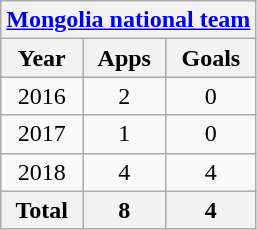<table class="wikitable" style="text-align:center">
<tr>
<th colspan=3><a href='#'>Mongolia national team</a></th>
</tr>
<tr>
<th>Year</th>
<th>Apps</th>
<th>Goals</th>
</tr>
<tr>
<td>2016</td>
<td>2</td>
<td>0</td>
</tr>
<tr>
<td>2017</td>
<td>1</td>
<td>0</td>
</tr>
<tr>
<td>2018</td>
<td>4</td>
<td>4</td>
</tr>
<tr>
<th>Total</th>
<th>8</th>
<th>4</th>
</tr>
</table>
